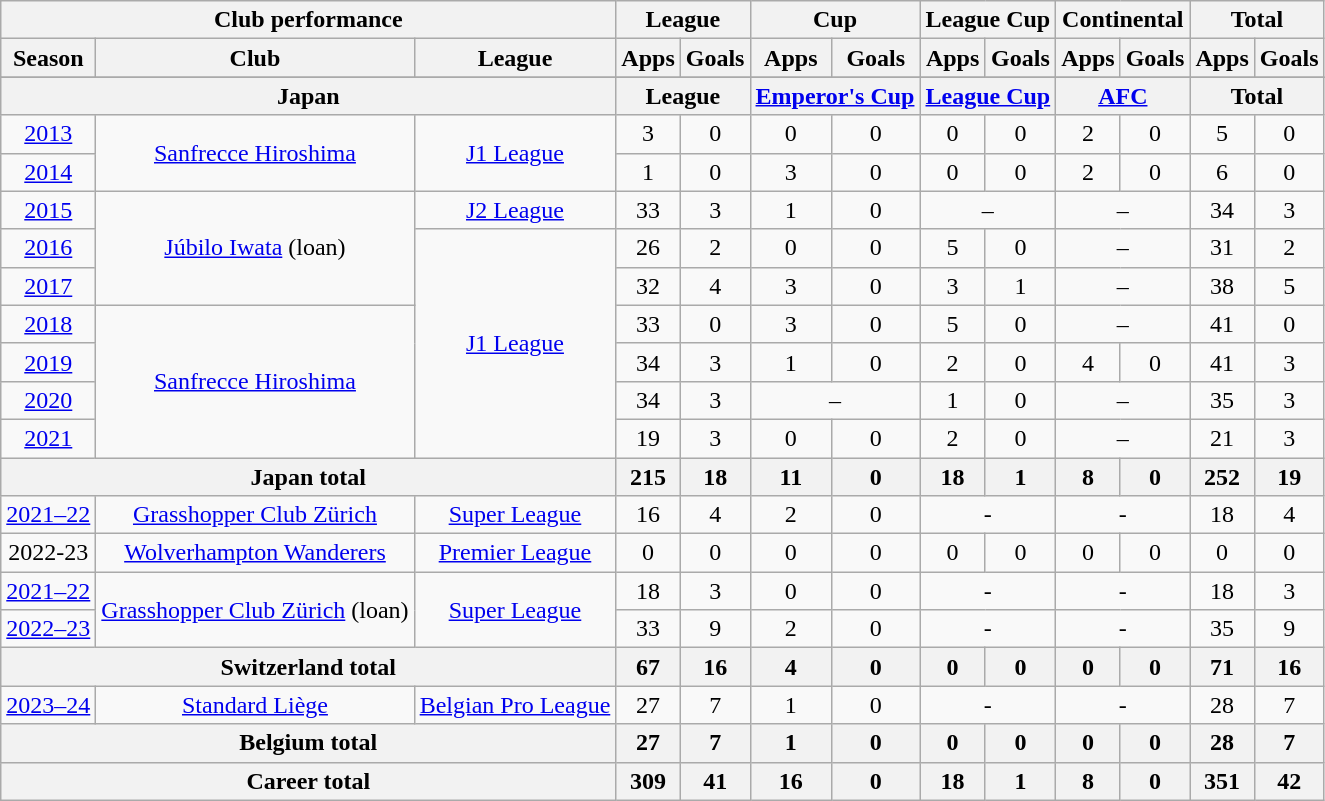<table class="wikitable" style="text-align:center">
<tr>
<th colspan=3>Club performance</th>
<th colspan=2>League</th>
<th colspan=2>Cup</th>
<th colspan=2>League Cup</th>
<th colspan=2>Continental</th>
<th colspan=2>Total</th>
</tr>
<tr>
<th>Season</th>
<th>Club</th>
<th>League</th>
<th>Apps</th>
<th>Goals</th>
<th>Apps</th>
<th>Goals</th>
<th>Apps</th>
<th>Goals</th>
<th>Apps</th>
<th>Goals</th>
<th>Apps</th>
<th>Goals</th>
</tr>
<tr>
</tr>
<tr>
<th colspan=3>Japan</th>
<th colspan=2>League</th>
<th colspan=2><a href='#'>Emperor's Cup</a></th>
<th colspan=2><a href='#'>League Cup</a></th>
<th colspan=2><a href='#'>AFC</a></th>
<th colspan=2>Total</th>
</tr>
<tr>
<td><a href='#'>2013</a></td>
<td rowspan="2"><a href='#'>Sanfrecce Hiroshima</a></td>
<td rowspan="2"><a href='#'>J1 League</a></td>
<td>3</td>
<td>0</td>
<td>0</td>
<td>0</td>
<td>0</td>
<td>0</td>
<td>2</td>
<td>0</td>
<td>5</td>
<td>0</td>
</tr>
<tr>
<td><a href='#'>2014</a></td>
<td>1</td>
<td>0</td>
<td>3</td>
<td>0</td>
<td>0</td>
<td>0</td>
<td>2</td>
<td>0</td>
<td>6</td>
<td>0</td>
</tr>
<tr>
<td><a href='#'>2015</a></td>
<td rowspan="3"><a href='#'>Júbilo Iwata</a> (loan)</td>
<td><a href='#'>J2 League</a></td>
<td>33</td>
<td>3</td>
<td>1</td>
<td>0</td>
<td colspan="2">–</td>
<td colspan="2">–</td>
<td>34</td>
<td>3</td>
</tr>
<tr>
<td><a href='#'>2016</a></td>
<td rowspan="6"><a href='#'>J1 League</a></td>
<td>26</td>
<td>2</td>
<td>0</td>
<td>0</td>
<td>5</td>
<td>0</td>
<td colspan="2">–</td>
<td>31</td>
<td>2</td>
</tr>
<tr>
<td><a href='#'>2017</a></td>
<td>32</td>
<td>4</td>
<td>3</td>
<td>0</td>
<td>3</td>
<td>1</td>
<td colspan="2">–</td>
<td>38</td>
<td>5</td>
</tr>
<tr>
<td><a href='#'>2018</a></td>
<td rowspan="4"><a href='#'>Sanfrecce Hiroshima</a></td>
<td>33</td>
<td>0</td>
<td>3</td>
<td>0</td>
<td>5</td>
<td>0</td>
<td colspan="2">–</td>
<td>41</td>
<td>0</td>
</tr>
<tr>
<td><a href='#'>2019</a></td>
<td>34</td>
<td>3</td>
<td>1</td>
<td>0</td>
<td>2</td>
<td>0</td>
<td>4</td>
<td>0</td>
<td>41</td>
<td>3</td>
</tr>
<tr>
<td><a href='#'>2020</a></td>
<td>34</td>
<td>3</td>
<td colspan="2">–</td>
<td>1</td>
<td>0</td>
<td colspan="2">–</td>
<td>35</td>
<td>3</td>
</tr>
<tr>
<td><a href='#'>2021</a></td>
<td>19</td>
<td>3</td>
<td>0</td>
<td>0</td>
<td>2</td>
<td>0</td>
<td colspan="2">–</td>
<td>21</td>
<td>3</td>
</tr>
<tr>
<th colspan=3>Japan total</th>
<th>215</th>
<th>18</th>
<th>11</th>
<th>0</th>
<th>18</th>
<th>1</th>
<th>8</th>
<th>0</th>
<th>252</th>
<th>19</th>
</tr>
<tr>
<td><a href='#'>2021–22</a></td>
<td><a href='#'>Grasshopper Club Zürich</a></td>
<td><a href='#'>Super League</a></td>
<td>16</td>
<td>4</td>
<td>2</td>
<td>0</td>
<td colspan=2>-</td>
<td colspan=2>-</td>
<td>18</td>
<td>4</td>
</tr>
<tr>
<td>2022-23</td>
<td><a href='#'>Wolverhampton Wanderers</a></td>
<td><a href='#'>Premier League</a></td>
<td>0</td>
<td>0</td>
<td>0</td>
<td>0</td>
<td>0</td>
<td>0</td>
<td>0</td>
<td>0</td>
<td>0</td>
<td>0</td>
</tr>
<tr>
<td><a href='#'>2021–22</a></td>
<td rowspan="2"><a href='#'>Grasshopper Club Zürich</a> (loan)</td>
<td rowspan="2"><a href='#'>Super League</a></td>
<td>18</td>
<td>3</td>
<td>0</td>
<td>0</td>
<td colspan="2">-</td>
<td colspan="2">-</td>
<td>18</td>
<td>3</td>
</tr>
<tr>
<td><a href='#'>2022–23</a></td>
<td>33</td>
<td>9</td>
<td>2</td>
<td>0</td>
<td colspan="2">-</td>
<td colspan="2">-</td>
<td>35</td>
<td>9</td>
</tr>
<tr>
<th colspan="3">Switzerland total</th>
<th>67</th>
<th>16</th>
<th>4</th>
<th>0</th>
<th>0</th>
<th>0</th>
<th>0</th>
<th>0</th>
<th>71</th>
<th>16</th>
</tr>
<tr>
<td><a href='#'>2023–24</a></td>
<td><a href='#'>Standard Liège</a></td>
<td><a href='#'>Belgian Pro League</a></td>
<td>27</td>
<td>7</td>
<td>1</td>
<td>0</td>
<td colspan="2">-</td>
<td colspan="2">-</td>
<td>28</td>
<td>7</td>
</tr>
<tr>
<th colspan="3">Belgium total</th>
<th>27</th>
<th>7</th>
<th>1</th>
<th>0</th>
<th>0</th>
<th>0</th>
<th>0</th>
<th>0</th>
<th>28</th>
<th>7</th>
</tr>
<tr>
<th colspan="3">Career total</th>
<th>309</th>
<th>41</th>
<th>16</th>
<th>0</th>
<th>18</th>
<th>1</th>
<th>8</th>
<th>0</th>
<th>351</th>
<th>42</th>
</tr>
</table>
